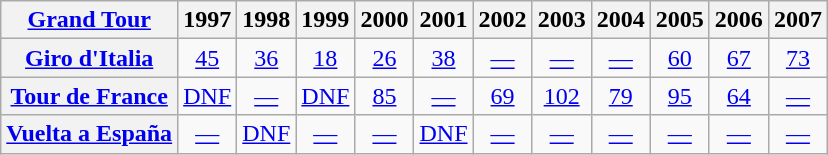<table class="wikitable plainrowheaders">
<tr>
<th scope="col"><a href='#'>Grand Tour</a></th>
<th scope="col">1997</th>
<th scope="col">1998</th>
<th scope="col">1999</th>
<th scope="col">2000</th>
<th scope="col">2001</th>
<th scope="col">2002</th>
<th scope="col">2003</th>
<th scope="col">2004</th>
<th scope="col">2005</th>
<th scope="col">2006</th>
<th scope="col">2007</th>
</tr>
<tr style="text-align:center;">
<th scope="row"> <a href='#'>Giro d'Italia</a></th>
<td><a href='#'>45</a></td>
<td><a href='#'>36</a></td>
<td><a href='#'>18</a></td>
<td><a href='#'>26</a></td>
<td><a href='#'>38</a></td>
<td><a href='#'>—</a></td>
<td><a href='#'>—</a></td>
<td><a href='#'>—</a></td>
<td><a href='#'>60</a></td>
<td><a href='#'>67</a></td>
<td><a href='#'>73</a></td>
</tr>
<tr style="text-align:center;">
<th scope="row"> <a href='#'>Tour de France</a></th>
<td><a href='#'>DNF</a></td>
<td><a href='#'>—</a></td>
<td><a href='#'>DNF</a></td>
<td><a href='#'>85</a></td>
<td><a href='#'>—</a></td>
<td><a href='#'>69</a></td>
<td><a href='#'>102</a></td>
<td><a href='#'>79</a></td>
<td><a href='#'>95</a></td>
<td><a href='#'>64</a></td>
<td><a href='#'>—</a></td>
</tr>
<tr style="text-align:center;">
<th scope="row"> <a href='#'>Vuelta a España</a></th>
<td><a href='#'>—</a></td>
<td><a href='#'>DNF</a></td>
<td><a href='#'>—</a></td>
<td><a href='#'>—</a></td>
<td><a href='#'>DNF</a></td>
<td><a href='#'>—</a></td>
<td><a href='#'>—</a></td>
<td><a href='#'>—</a></td>
<td><a href='#'>—</a></td>
<td><a href='#'>—</a></td>
<td><a href='#'>—</a></td>
</tr>
</table>
